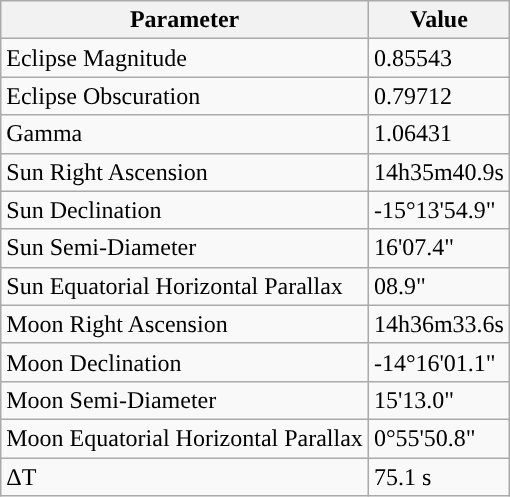<table class="wikitable">
<tr>
<th>Parameter</th>
<th>Value</th>
</tr>
<tr>
<td>Eclipse Magnitude</td>
<td>0.85543</td>
</tr>
<tr>
<td>Eclipse Obscuration</td>
<td>0.79712</td>
</tr>
<tr>
<td>Gamma</td>
<td>1.06431</td>
</tr>
<tr>
<td>Sun Right Ascension</td>
<td>14h35m40.9s</td>
</tr>
<tr>
<td>Sun Declination</td>
<td>-15°13'54.9"</td>
</tr>
<tr>
<td>Sun Semi-Diameter</td>
<td>16'07.4"</td>
</tr>
<tr>
<td>Sun Equatorial Horizontal Parallax</td>
<td>08.9"</td>
</tr>
<tr>
<td>Moon Right Ascension</td>
<td>14h36m33.6s</td>
</tr>
<tr>
<td>Moon Declination</td>
<td>-14°16'01.1"</td>
</tr>
<tr>
<td>Moon Semi-Diameter</td>
<td>15'13.0"</td>
</tr>
<tr>
<td>Moon Equatorial Horizontal Parallax</td>
<td>0°55'50.8"</td>
</tr>
<tr>
<td>ΔT</td>
<td>75.1 s</td>
</tr>
</table>
